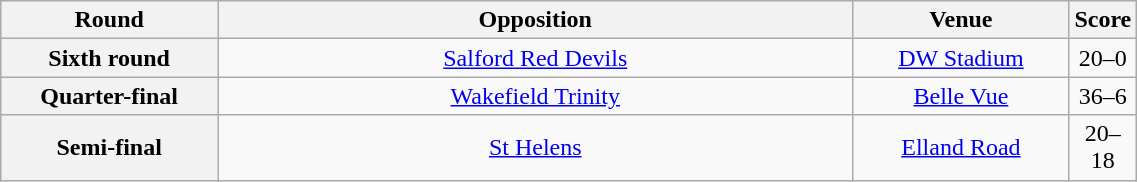<table class="wikitable plainrowheaders" style="text-align:center; width: 60%;">
<tr>
<th scope="col" style="width:20%">Round</th>
<th scope="col" style="width:60%">Opposition</th>
<th scope="col" style="width:60%">Venue</th>
<th scope="col" style="width:20%">Score</th>
</tr>
<tr>
<th>Sixth round</th>
<td> <a href='#'>Salford Red Devils</a></td>
<td><a href='#'>DW Stadium</a></td>
<td>20–0</td>
</tr>
<tr>
<th>Quarter-final</th>
<td> <a href='#'>Wakefield Trinity</a></td>
<td><a href='#'>Belle Vue</a></td>
<td>36–6</td>
</tr>
<tr>
<th>Semi-final</th>
<td> <a href='#'>St Helens</a></td>
<td><a href='#'>Elland Road</a></td>
<td>20–18</td>
</tr>
</table>
